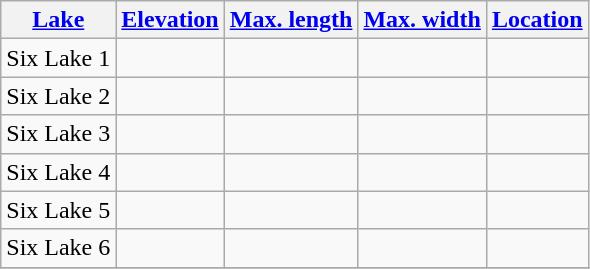<table class="wikitable sortable">
<tr>
<th><a href='#'>Lake</a></th>
<th><a href='#'>Elevation</a></th>
<th><a href='#'>Max. length</a></th>
<th><a href='#'>Max. width</a></th>
<th><a href='#'>Location</a></th>
</tr>
<tr>
<td>Six Lake 1</td>
<td></td>
<td></td>
<td></td>
<td></td>
</tr>
<tr>
<td>Six Lake 2</td>
<td></td>
<td></td>
<td></td>
<td></td>
</tr>
<tr>
<td>Six Lake 3</td>
<td></td>
<td></td>
<td></td>
<td></td>
</tr>
<tr>
<td>Six Lake 4</td>
<td></td>
<td></td>
<td></td>
<td></td>
</tr>
<tr>
<td>Six Lake 5</td>
<td></td>
<td></td>
<td></td>
<td></td>
</tr>
<tr>
<td>Six Lake 6</td>
<td></td>
<td></td>
<td></td>
<td></td>
</tr>
<tr>
</tr>
</table>
